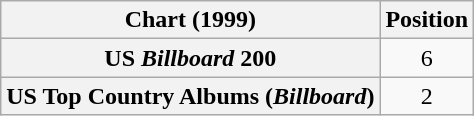<table class="wikitable sortable plainrowheaders" style="text-align:center">
<tr>
<th scope="col">Chart (1999)</th>
<th scope="col">Position</th>
</tr>
<tr>
<th scope="row">US <em>Billboard</em> 200</th>
<td>6</td>
</tr>
<tr>
<th scope="row">US Top Country Albums (<em>Billboard</em>)</th>
<td>2</td>
</tr>
</table>
